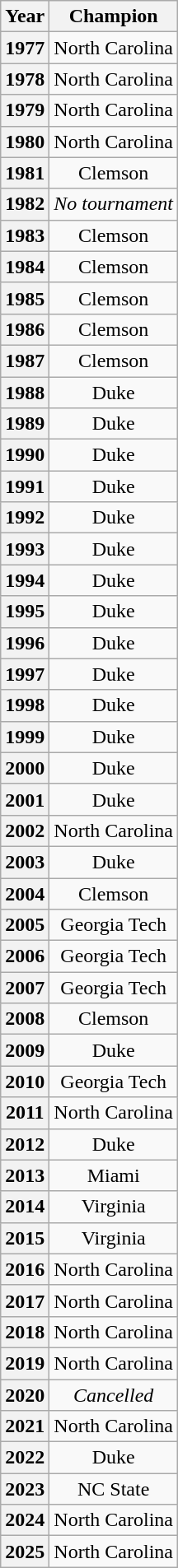<table class="wikitable" style="text-align: center;">
<tr>
<th>Year</th>
<th>Champion</th>
</tr>
<tr>
<th>1977</th>
<td>North Carolina</td>
</tr>
<tr>
<th>1978</th>
<td>North Carolina</td>
</tr>
<tr>
<th>1979</th>
<td>North Carolina</td>
</tr>
<tr>
<th>1980</th>
<td>North Carolina</td>
</tr>
<tr>
<th>1981</th>
<td>Clemson</td>
</tr>
<tr>
<th>1982</th>
<td><em>No tournament</em></td>
</tr>
<tr>
<th>1983</th>
<td>Clemson</td>
</tr>
<tr>
<th>1984</th>
<td>Clemson</td>
</tr>
<tr>
<th>1985</th>
<td>Clemson</td>
</tr>
<tr>
<th>1986</th>
<td>Clemson</td>
</tr>
<tr>
<th>1987</th>
<td>Clemson</td>
</tr>
<tr>
<th>1988</th>
<td>Duke</td>
</tr>
<tr>
<th>1989</th>
<td>Duke</td>
</tr>
<tr>
<th>1990</th>
<td>Duke</td>
</tr>
<tr>
<th>1991</th>
<td>Duke</td>
</tr>
<tr>
<th>1992</th>
<td>Duke</td>
</tr>
<tr>
<th>1993</th>
<td>Duke</td>
</tr>
<tr>
<th>1994</th>
<td>Duke</td>
</tr>
<tr>
<th>1995</th>
<td>Duke</td>
</tr>
<tr>
<th>1996</th>
<td>Duke</td>
</tr>
<tr>
<th>1997</th>
<td>Duke</td>
</tr>
<tr>
<th>1998</th>
<td>Duke</td>
</tr>
<tr>
<th>1999</th>
<td>Duke</td>
</tr>
<tr>
<th>2000</th>
<td>Duke</td>
</tr>
<tr>
<th>2001</th>
<td>Duke</td>
</tr>
<tr>
<th>2002</th>
<td>North Carolina</td>
</tr>
<tr>
<th>2003</th>
<td>Duke</td>
</tr>
<tr>
<th>2004</th>
<td>Clemson</td>
</tr>
<tr>
<th>2005</th>
<td>Georgia Tech</td>
</tr>
<tr>
<th>2006</th>
<td>Georgia Tech</td>
</tr>
<tr>
<th>2007</th>
<td>Georgia Tech</td>
</tr>
<tr>
<th>2008</th>
<td>Clemson</td>
</tr>
<tr>
<th>2009</th>
<td>Duke</td>
</tr>
<tr>
<th>2010</th>
<td>Georgia Tech</td>
</tr>
<tr>
<th>2011</th>
<td>North Carolina</td>
</tr>
<tr>
<th>2012</th>
<td>Duke</td>
</tr>
<tr>
<th>2013</th>
<td>Miami</td>
</tr>
<tr>
<th>2014</th>
<td>Virginia</td>
</tr>
<tr>
<th>2015</th>
<td>Virginia</td>
</tr>
<tr>
<th>2016</th>
<td>North Carolina</td>
</tr>
<tr>
<th>2017</th>
<td>North Carolina</td>
</tr>
<tr>
<th>2018</th>
<td>North Carolina</td>
</tr>
<tr>
<th>2019</th>
<td>North Carolina</td>
</tr>
<tr>
<th>2020</th>
<td><em>Cancelled</em></td>
</tr>
<tr>
<th>2021</th>
<td>North Carolina</td>
</tr>
<tr>
<th>2022</th>
<td>Duke</td>
</tr>
<tr>
<th>2023</th>
<td>NC State</td>
</tr>
<tr>
<th>2024</th>
<td>North Carolina</td>
</tr>
<tr>
<th>2025</th>
<td>North Carolina</td>
</tr>
</table>
